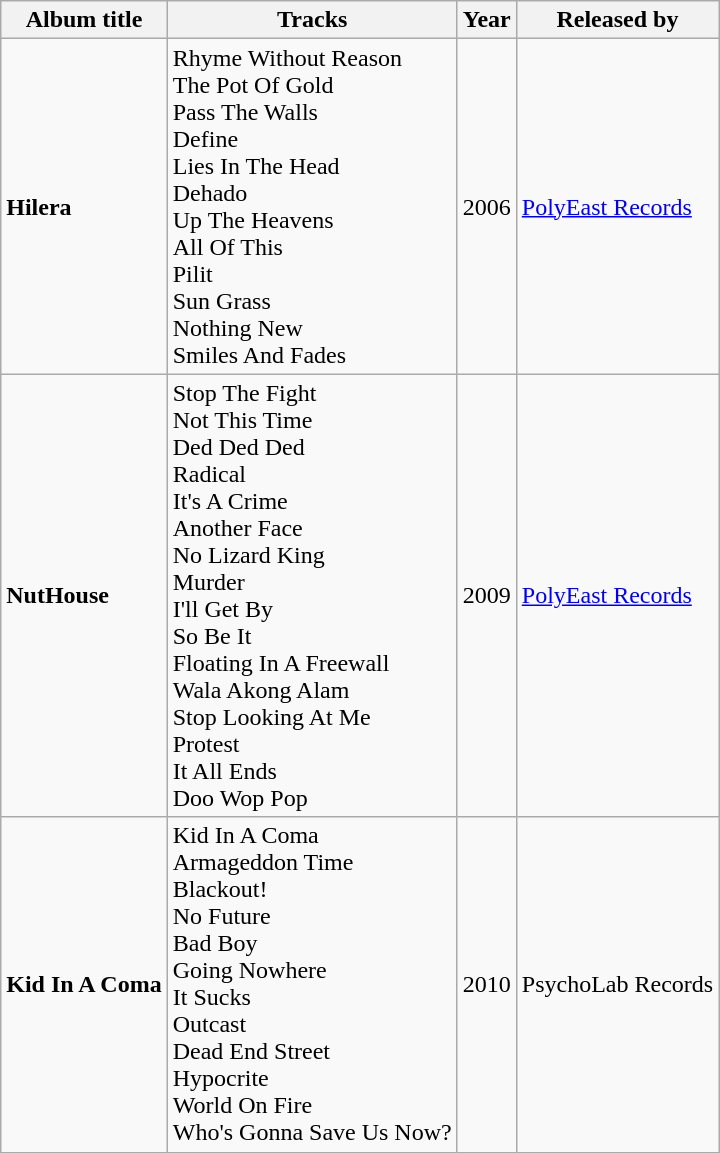<table class="wikitable">
<tr>
<th>Album title</th>
<th>Tracks</th>
<th>Year</th>
<th>Released by</th>
</tr>
<tr>
<td><strong>Hilera</strong></td>
<td>Rhyme Without Reason <br> The Pot Of Gold <br> Pass The Walls <br> Define <br> Lies In The Head <br> Dehado <br> Up The Heavens <br> All Of This <br> Pilit <br> Sun Grass <br> Nothing New <br> Smiles And Fades</td>
<td>2006</td>
<td><a href='#'>PolyEast Records</a></td>
</tr>
<tr>
<td><strong>NutHouse</strong></td>
<td>Stop The Fight <br> Not This Time <br> Ded Ded Ded <br> Radical <br> It's A Crime <br> Another Face <br> No Lizard King <br> Murder <br> I'll Get By <br> So Be It <br> Floating In A Freewall <br> Wala Akong Alam <br> Stop Looking At Me <br> Protest <br> It All Ends <br> Doo Wop Pop</td>
<td>2009</td>
<td><a href='#'>PolyEast Records</a></td>
</tr>
<tr>
<td><strong>Kid In A Coma</strong></td>
<td>Kid In A Coma <br> Armageddon Time <br> Blackout! <br> No Future <br> Bad Boy <br> Going Nowhere <br> It Sucks <br> Outcast <br> Dead End Street <br> Hypocrite <br> World On Fire <br> Who's Gonna Save Us Now?</td>
<td>2010</td>
<td>PsychoLab Records</td>
</tr>
</table>
